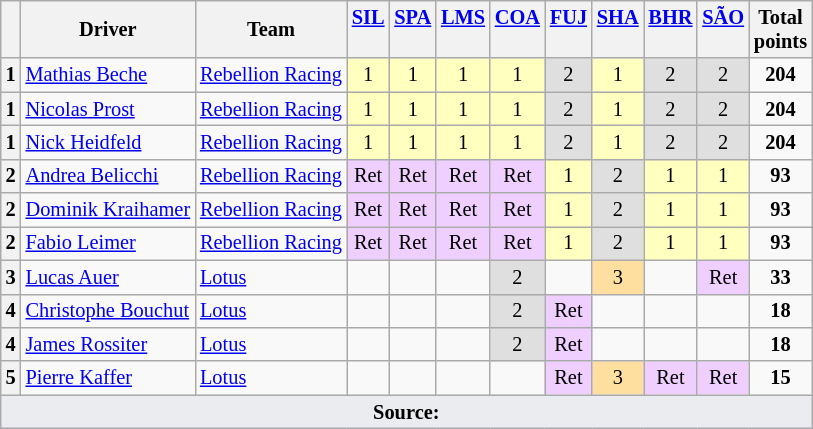<table class="wikitable" style="font-size: 85%; text-align:center">
<tr valign="top">
<th valign=middle></th>
<th valign=middle>Driver</th>
<th valign=middle>Team</th>
<th><a href='#'>SIL</a><br></th>
<th><a href='#'>SPA</a><br></th>
<th><a href='#'>LMS</a><br></th>
<th><a href='#'>COA</a><br></th>
<th><a href='#'>FUJ</a><br></th>
<th><a href='#'>SHA</a><br></th>
<th><a href='#'>BHR</a><br></th>
<th><a href='#'>SÃO</a><br></th>
<th valign=middle>Total<br>points</th>
</tr>
<tr>
<th>1</th>
<td align=left> <a href='#'>Mathias Beche</a></td>
<td align=left> <a href='#'>Rebellion Racing</a></td>
<td style="background:#FFFFBF;">1</td>
<td style="background:#FFFFBF;">1</td>
<td style="background:#FFFFBF;">1</td>
<td style="background:#FFFFBF;">1</td>
<td style="background:#DFDFDF;">2</td>
<td style="background:#FFFFBF;">1</td>
<td style="background:#DFDFDF;">2</td>
<td style="background:#DFDFDF;">2</td>
<td><strong>204</strong></td>
</tr>
<tr>
<th>1</th>
<td align=left> <a href='#'>Nicolas Prost</a></td>
<td align=left> <a href='#'>Rebellion Racing</a></td>
<td style="background:#FFFFBF;">1</td>
<td style="background:#FFFFBF;">1</td>
<td style="background:#FFFFBF;">1</td>
<td style="background:#FFFFBF;">1</td>
<td style="background:#DFDFDF;">2</td>
<td style="background:#FFFFBF;">1</td>
<td style="background:#DFDFDF;">2</td>
<td style="background:#DFDFDF;">2</td>
<td><strong>204</strong></td>
</tr>
<tr>
<th>1</th>
<td align=left> <a href='#'>Nick Heidfeld</a></td>
<td align=left> <a href='#'>Rebellion Racing</a></td>
<td style="background:#FFFFBF;">1</td>
<td style="background:#FFFFBF;">1</td>
<td style="background:#FFFFBF;">1</td>
<td style="background:#FFFFBF;">1</td>
<td style="background:#DFDFDF;">2</td>
<td style="background:#FFFFBF;">1</td>
<td style="background:#DFDFDF;">2</td>
<td style="background:#DFDFDF;">2</td>
<td><strong>204</strong></td>
</tr>
<tr>
<th>2</th>
<td align=left> <a href='#'>Andrea Belicchi</a></td>
<td align=left> <a href='#'>Rebellion Racing</a></td>
<td style="background:#EFCFFF;">Ret</td>
<td style="background:#EFCFFF;">Ret</td>
<td style="background:#EFCFFF;">Ret</td>
<td style="background:#EFCFFF;">Ret</td>
<td style="background:#FFFFBF;">1</td>
<td style="background:#DFDFDF;">2</td>
<td style="background:#FFFFBF;">1</td>
<td style="background:#FFFFBF;">1</td>
<td><strong>93</strong></td>
</tr>
<tr>
<th>2</th>
<td align=left> <a href='#'>Dominik Kraihamer</a></td>
<td align=left> <a href='#'>Rebellion Racing</a></td>
<td style="background:#EFCFFF;">Ret</td>
<td style="background:#EFCFFF;">Ret</td>
<td style="background:#EFCFFF;">Ret</td>
<td style="background:#EFCFFF;">Ret</td>
<td style="background:#FFFFBF;">1</td>
<td style="background:#DFDFDF;">2</td>
<td style="background:#FFFFBF;">1</td>
<td style="background:#FFFFBF;">1</td>
<td><strong>93</strong></td>
</tr>
<tr>
<th>2</th>
<td align=left> <a href='#'>Fabio Leimer</a></td>
<td align=left> <a href='#'>Rebellion Racing</a></td>
<td style="background:#EFCFFF;">Ret</td>
<td style="background:#EFCFFF;">Ret</td>
<td style="background:#EFCFFF;">Ret</td>
<td style="background:#EFCFFF;">Ret</td>
<td style="background:#FFFFBF;">1</td>
<td style="background:#DFDFDF;">2</td>
<td style="background:#FFFFBF;">1</td>
<td style="background:#FFFFBF;">1</td>
<td><strong>93</strong></td>
</tr>
<tr>
<th>3</th>
<td align=left> <a href='#'>Lucas Auer</a></td>
<td align=left> <a href='#'>Lotus</a></td>
<td></td>
<td></td>
<td></td>
<td style="background:#DFDFDF;">2</td>
<td></td>
<td style="background:#FFDF9F;">3</td>
<td></td>
<td style="background:#EFCFFF;">Ret</td>
<td><strong>33</strong></td>
</tr>
<tr>
<th>4</th>
<td align=left> <a href='#'>Christophe Bouchut</a></td>
<td align=left> <a href='#'>Lotus</a></td>
<td></td>
<td></td>
<td></td>
<td style="background:#DFDFDF;">2</td>
<td style="background:#EFCFFF;">Ret</td>
<td></td>
<td></td>
<td></td>
<td><strong>18</strong></td>
</tr>
<tr>
<th>4</th>
<td align=left> <a href='#'>James Rossiter</a></td>
<td align=left> <a href='#'>Lotus</a></td>
<td></td>
<td></td>
<td></td>
<td style="background:#DFDFDF;">2</td>
<td style="background:#EFCFFF;">Ret</td>
<td></td>
<td></td>
<td></td>
<td><strong>18</strong></td>
</tr>
<tr>
<th>5</th>
<td align=left> <a href='#'>Pierre Kaffer</a></td>
<td align=left> <a href='#'>Lotus</a></td>
<td></td>
<td></td>
<td></td>
<td></td>
<td style="background:#EFCFFF;">Ret</td>
<td style="background:#FFDF9F;">3</td>
<td style="background:#EFCFFF;">Ret</td>
<td style="background:#EFCFFF;">Ret</td>
<td><strong>15</strong></td>
</tr>
<tr class="sortbottom">
<td colspan="12" style="background-color:#EAECF0;text-align:center"><strong>Source:</strong></td>
</tr>
</table>
